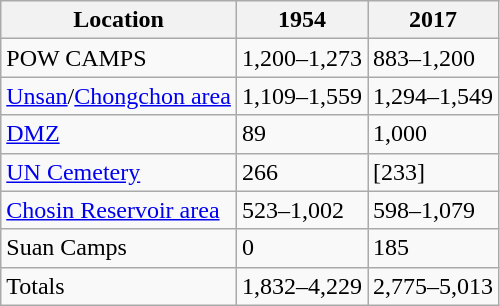<table class="wikitable floatright">
<tr>
<th>Location</th>
<th>1954</th>
<th>2017</th>
</tr>
<tr>
<td>POW CAMPS</td>
<td>1,200–1,273</td>
<td>883–1,200</td>
</tr>
<tr>
<td><a href='#'>Unsan</a>/<a href='#'>Chongchon area</a></td>
<td>1,109–1,559</td>
<td>1,294–1,549</td>
</tr>
<tr>
<td><a href='#'>DMZ</a></td>
<td>89</td>
<td>1,000</td>
</tr>
<tr>
<td><a href='#'>UN Cemetery</a></td>
<td>266</td>
<td>[233]</td>
</tr>
<tr>
<td><a href='#'>Chosin Reservoir area</a></td>
<td>523–1,002</td>
<td>598–1,079</td>
</tr>
<tr>
<td>Suan Camps</td>
<td>0</td>
<td>185</td>
</tr>
<tr>
<td>Totals</td>
<td>1,832–4,229</td>
<td>2,775–5,013</td>
</tr>
</table>
